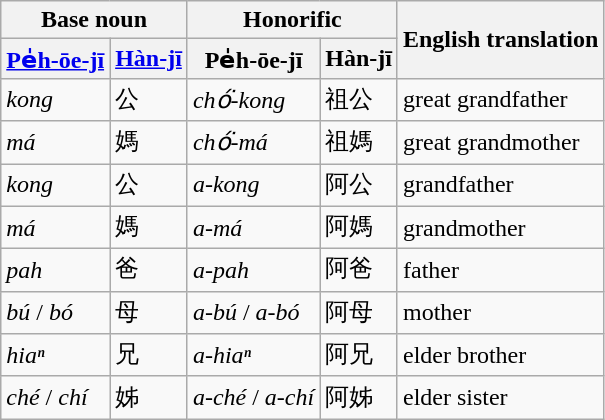<table class="wikitable">
<tr>
<th colspan="2">Base noun</th>
<th colspan="2">Honorific</th>
<th rowspan="2">English translation</th>
</tr>
<tr>
<th><a href='#'>Pe̍h-ōe-jī</a></th>
<th><a href='#'>Hàn-jī</a></th>
<th>Pe̍h-ōe-jī</th>
<th>Hàn-jī</th>
</tr>
<tr>
<td><em>kong</em></td>
<td>公</td>
<td><em>chó͘-kong</em></td>
<td>祖公</td>
<td>great grandfather</td>
</tr>
<tr>
<td><em>má</em></td>
<td>媽</td>
<td><em>chó͘-má</em></td>
<td>祖媽</td>
<td>great grandmother</td>
</tr>
<tr>
<td><em>kong</em></td>
<td>公</td>
<td><em>a-kong</em></td>
<td>阿公</td>
<td>grandfather</td>
</tr>
<tr>
<td><em>má</em></td>
<td>媽</td>
<td><em>a-má</em></td>
<td>阿媽</td>
<td>grandmother</td>
</tr>
<tr>
<td><em>pah</em></td>
<td>爸</td>
<td><em>a-pah</em></td>
<td>阿爸</td>
<td>father</td>
</tr>
<tr>
<td><em>bú</em> / <em>bó</em></td>
<td>母</td>
<td><em>a-bú</em> / <em>a-bó</em></td>
<td>阿母</td>
<td>mother</td>
</tr>
<tr>
<td><em>hiaⁿ</em></td>
<td>兄</td>
<td><em>a-hiaⁿ</em></td>
<td>阿兄</td>
<td>elder brother</td>
</tr>
<tr>
<td><em>ché</em> / <em>chí</em></td>
<td>姊</td>
<td><em>a-ché</em> / <em>a-chí</em></td>
<td>阿姊</td>
<td>elder sister</td>
</tr>
</table>
